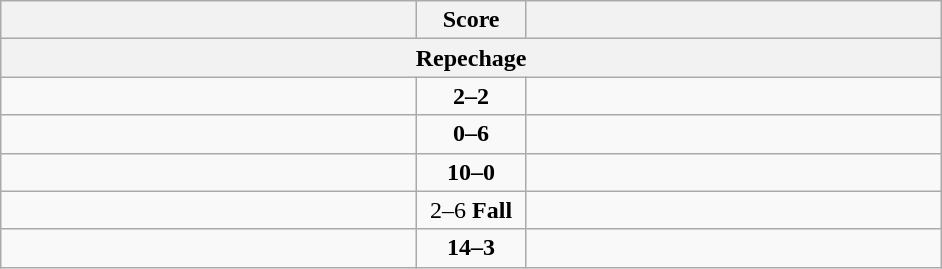<table class="wikitable" style="text-align: left;">
<tr>
<th align="right" width="270"></th>
<th width="65">Score</th>
<th align="left" width="270"></th>
</tr>
<tr>
<th colspan="3">Repechage</th>
</tr>
<tr>
<td><strong></strong></td>
<td align=center><strong>2–2</strong></td>
<td></td>
</tr>
<tr>
<td></td>
<td align=center><strong>0–6</strong></td>
<td><strong></strong></td>
</tr>
<tr>
<td><strong></strong></td>
<td align=center><strong>10–0</strong></td>
<td></td>
</tr>
<tr>
<td></td>
<td align=center>2–6 <strong>Fall</strong></td>
<td><strong></strong></td>
</tr>
<tr>
<td><strong></strong></td>
<td align=center><strong>14–3</strong></td>
<td></td>
</tr>
</table>
